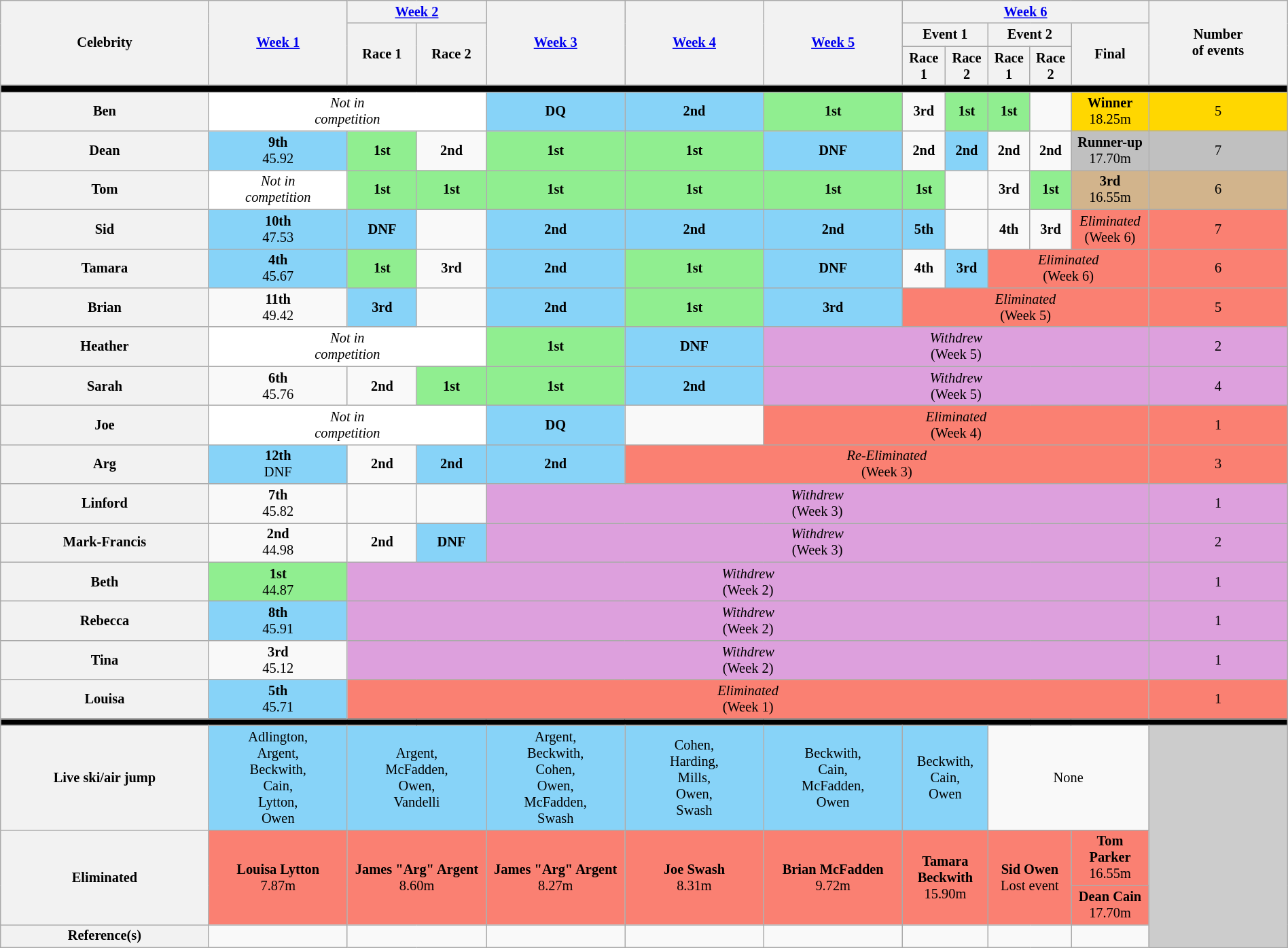<table class="wikitable plainrowheaders" style="text-align:center; font-size:85%; width:100%">
<tr>
<th scope="col" style="width:12%" rowspan=3>Celebrity</th>
<th style="width:8%" scope="col" rowspan=3><a href='#'>Week 1</a></th>
<th style="width:8%" scope="col" colspan=2><a href='#'>Week 2</a></th>
<th style="width:8%" scope="col" rowspan=3><a href='#'>Week 3</a></th>
<th style="width:8%" scope="col" rowspan=3><a href='#'>Week 4</a></th>
<th style="width:8%" scope="col" rowspan=3><a href='#'>Week 5</a></th>
<th style="width:8%" scope="col" colspan=5><a href='#'>Week 6</a></th>
<th style="width:8%" scope="col" rowspan=3>Number<br>of events</th>
</tr>
<tr>
<th rowspan=2>Race 1</th>
<th rowspan=2>Race 2</th>
<th colspan=2>Event 1</th>
<th colspan=2>Event 2</th>
<th rowspan=2>Final</th>
</tr>
<tr>
<th>Race 1</th>
<th>Race 2</th>
<th>Race 1</th>
<th>Race 2</th>
</tr>
<tr>
<th scope="col" style="background:#000;" colspan="13"></th>
</tr>
<tr>
<th>Ben</th>
<td colspan=3 bgcolor=white><em>Not in<br>competition</em></td>
<td bgcolor=#87D3F8><strong>DQ</strong></td>
<td bgcolor=#87D3F8><strong>2nd</strong></td>
<td bgcolor=lightgreen><strong>1st</strong></td>
<td><strong>3rd</strong></td>
<td bgcolor=lightgreen><strong>1st</strong></td>
<td bgcolor=lightgreen><strong>1st</strong></td>
<td></td>
<td bgcolor=gold><strong>Winner</strong><br>18.25m</td>
<td bgcolor=gold>5</td>
</tr>
<tr>
<th>Dean</th>
<td bgcolor=#87D3F8><strong>9th</strong><br>45.92</td>
<td bgcolor=lightgreen><strong>1st</strong></td>
<td><strong>2nd</strong></td>
<td bgcolor=lightgreen><strong>1st</strong></td>
<td bgcolor=lightgreen><strong>1st</strong></td>
<td bgcolor=#87D3F8><strong>DNF</strong></td>
<td><strong>2nd</strong></td>
<td bgcolor=#87D3F8><strong>2nd</strong></td>
<td><strong>2nd</strong></td>
<td><strong>2nd</strong></td>
<td bgcolor=silver><strong>Runner-up</strong><br>17.70m</td>
<td bgcolor=silver>7</td>
</tr>
<tr>
<th>Tom</th>
<td bgcolor=white><em>Not in<br>competition</em></td>
<td bgcolor=lightgreen><strong>1st</strong></td>
<td bgcolor=lightgreen><strong>1st</strong></td>
<td bgcolor=lightgreen><strong>1st</strong></td>
<td bgcolor=lightgreen><strong>1st</strong></td>
<td bgcolor=lightgreen><strong>1st</strong></td>
<td bgcolor=lightgreen><strong>1st</strong></td>
<td></td>
<td><strong>3rd</strong></td>
<td bgcolor=lightgreen><strong>1st</strong></td>
<td bgcolor=tan><strong>3rd</strong><br>16.55m</td>
<td bgcolor=tan>6</td>
</tr>
<tr>
<th>Sid</th>
<td bgcolor=#87D3F8><strong>10th</strong><br>47.53</td>
<td bgcolor=#87D3F8><strong>DNF</strong></td>
<td></td>
<td bgcolor=#87D3F8><strong>2nd</strong></td>
<td bgcolor=#87D3F8><strong>2nd</strong></td>
<td bgcolor=#87D3F8><strong>2nd</strong></td>
<td bgcolor=#87D3F8><strong>5th</strong></td>
<td></td>
<td><strong>4th</strong></td>
<td><strong>3rd</strong></td>
<td style="background:salmon;" colspan="1"><em>Eliminated</em><br>(Week 6)</td>
<td bgcolor=salmon>7</td>
</tr>
<tr>
<th>Tamara</th>
<td bgcolor=#87D3F8><strong>4th</strong><br>45.67</td>
<td bgcolor=lightgreen><strong>1st</strong></td>
<td><strong>3rd</strong></td>
<td bgcolor=#87D3F8><strong>2nd</strong></td>
<td bgcolor=lightgreen><strong>1st</strong></td>
<td bgcolor=#87D3F8><strong>DNF</strong></td>
<td><strong>4th</strong></td>
<td bgcolor=#87D3F8><strong>3rd</strong></td>
<td style="background:salmon;" colspan="3"><em>Eliminated</em><br>(Week 6)</td>
<td bgcolor=salmon>6</td>
</tr>
<tr>
<th>Brian</th>
<td><strong>11th</strong><br>49.42</td>
<td bgcolor=#87D3F8><strong>3rd</strong></td>
<td></td>
<td bgcolor=#87D3F8><strong>2nd</strong></td>
<td bgcolor=lightgreen><strong>1st</strong></td>
<td bgcolor=#87D3F8><strong>3rd</strong></td>
<td style="background:salmon;" colspan="5"><em>Eliminated</em><br>(Week 5)</td>
<td bgcolor=salmon>5</td>
</tr>
<tr>
<th>Heather</th>
<td colspan=3 bgcolor=white><em>Not in<br>competition</em></td>
<td bgcolor=lightgreen><strong>1st</strong></td>
<td bgcolor=#87D3F8><strong>DNF</strong></td>
<td colspan="6" style="background:#DDA0DD;"><em>Withdrew</em><br>(Week 5)</td>
<td bgcolor=#DDA0DD>2</td>
</tr>
<tr>
<th>Sarah</th>
<td><strong>6th</strong><br>45.76</td>
<td><strong>2nd</strong></td>
<td bgcolor=lightgreen><strong>1st</strong></td>
<td bgcolor=lightgreen><strong>1st</strong></td>
<td bgcolor=#87D3F8><strong>2nd</strong></td>
<td colspan="6" style="background:#DDA0DD;"><em>Withdrew</em><br>(Week 5)</td>
<td bgcolor=#DDA0DD>4</td>
</tr>
<tr>
<th>Joe</th>
<td colspan=3 bgcolor=white><em>Not in<br>competition</em></td>
<td bgcolor=#87D3F8><strong>DQ</strong></td>
<td></td>
<td style="background:salmon;" colspan="6"><em>Eliminated</em><br>(Week 4)</td>
<td bgcolor=salmon>1</td>
</tr>
<tr>
<th>Arg</th>
<td bgcolor=#87D3F8><strong>12th</strong><br>DNF</td>
<td><strong>2nd</strong></td>
<td bgcolor=#87D3F8><strong>2nd</strong></td>
<td bgcolor=#87D3F8><strong>2nd</strong></td>
<td style="background:salmon;" colspan="7"><em>Re-Eliminated</em><br>(Week 3)</td>
<td bgcolor=salmon>3</td>
</tr>
<tr>
<th>Linford</th>
<td><strong>7th</strong><br>45.82</td>
<td></td>
<td></td>
<td colspan="8" style="background:#DDA0DD;"><em>Withdrew</em><br>(Week 3)</td>
<td bgcolor=#DDA0DD>1</td>
</tr>
<tr>
<th>Mark-Francis</th>
<td><strong>2nd</strong><br>44.98</td>
<td><strong>2nd</strong></td>
<td bgcolor=#87D3F8><strong>DNF</strong></td>
<td colspan="8" style="background:#DDA0DD;"><em>Withdrew</em><br>(Week 3)</td>
<td bgcolor=#DDA0DD>2</td>
</tr>
<tr>
<th>Beth</th>
<td bgcolor=lightgreen><strong>1st</strong><br>44.87</td>
<td colspan="10" style="background:#DDA0DD;"><em>Withdrew</em><br>(Week 2)</td>
<td bgcolor=#DDA0DD>1</td>
</tr>
<tr>
<th>Rebecca</th>
<td bgcolor=#87D3F8><strong>8th</strong><br>45.91</td>
<td colspan="10" style="background:#DDA0DD;"><em>Withdrew</em><br>(Week 2)</td>
<td bgcolor=#DDA0DD>1</td>
</tr>
<tr>
<th>Tina</th>
<td><strong>3rd</strong><br>45.12</td>
<td colspan="10" style="background:#DDA0DD;"><em>Withdrew</em><br>(Week 2)</td>
<td bgcolor=#DDA0DD>1</td>
</tr>
<tr>
<th>Louisa</th>
<td bgcolor=#87D3F8><strong>5th</strong><br>45.71</td>
<td style="background:salmon;" colspan="10"><em>Eliminated</em><br>(Week 1)</td>
<td bgcolor=salmon>1</td>
</tr>
<tr>
<td colspan="13" style="background:#000;"></td>
</tr>
<tr>
<th>Live ski/air jump</th>
<td style="background:#87d3f8;">Adlington,<br>Argent,<br>Beckwith,<br>Cain,<br>Lytton,<br>Owen</td>
<td style="background:#87d3f8;" colspan=2>Argent,<br>McFadden,<br>Owen,<br>Vandelli</td>
<td style="background:#87d3f8;">Argent,<br>Beckwith,<br>Cohen,<br>Owen,<br>McFadden,<br>Swash</td>
<td style="background:#87d3f8;">Cohen,<br>Harding,<br>Mills,<br>Owen,<br>Swash</td>
<td style="background:#87d3f8;">Beckwith,<br>Cain,<br>McFadden,<br>Owen</td>
<td style="background:#87d3f8;" colspan=2>Beckwith,<br>Cain,<br>Owen</td>
<td colspan=3>None</td>
<td rowspan="4" style="background:#ccc;"></td>
</tr>
<tr>
<th rowspan=2>Eliminated</th>
<td rowspan="2" style="background:salmon;"><strong>Louisa Lytton</strong><br>7.87m</td>
<td colspan=2 rowspan="2" style="background:salmon;"><strong>James "Arg" Argent</strong><br>8.60m</td>
<td rowspan="2" style="background:salmon;"><strong>James "Arg" Argent</strong><br>8.27m</td>
<td rowspan="2" style="background:salmon;"><strong>Joe Swash</strong><br>8.31m</td>
<td rowspan="2" style="background:salmon;"><strong>Brian McFadden</strong><br>9.72m</td>
<td colspan=2 rowspan="2" style="background:salmon;"><strong>Tamara Beckwith</strong><br>15.90m</td>
<td colspan=2 rowspan="2" style="background:salmon;"><strong>Sid Owen</strong><br>Lost event</td>
<td style="background:salmon;"><strong>Tom Parker</strong><br>16.55m</td>
</tr>
<tr style="background:salmon;">
<td style="background:salmon;"><strong>Dean Cain</strong><br>17.70m</td>
</tr>
<tr>
<th scope="row">Reference(s)</th>
<td></td>
<td colspan=2></td>
<td></td>
<td></td>
<td></td>
<td colspan=2></td>
<td colspan=2></td>
<td></td>
</tr>
</table>
